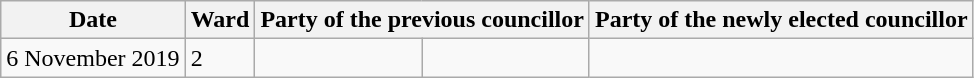<table class="wikitable">
<tr>
<th>Date</th>
<th>Ward</th>
<th colspan=2>Party of the previous councillor</th>
<th colspan=2>Party of the newly elected councillor</th>
</tr>
<tr>
<td>6 November 2019</td>
<td>2</td>
<td></td>
<td></td>
</tr>
</table>
